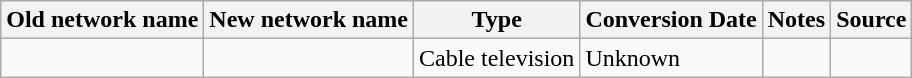<table class="wikitable">
<tr>
<th>Old network name</th>
<th>New network name</th>
<th>Type</th>
<th>Conversion Date</th>
<th>Notes</th>
<th>Source</th>
</tr>
<tr>
<td><a href='#'></a></td>
<td></td>
<td>Cable television</td>
<td>Unknown</td>
<td></td>
<td></td>
</tr>
</table>
